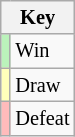<table class="wikitable" style="font-size: 85%">
<tr>
<th colspan="2">Key</th>
</tr>
<tr>
<td bgcolor=#BBF3BB></td>
<td>Win</td>
</tr>
<tr>
<td bgcolor=#FFFFBB></td>
<td>Draw</td>
</tr>
<tr>
<td bgcolor=#FFBBBB></td>
<td>Defeat</td>
</tr>
</table>
